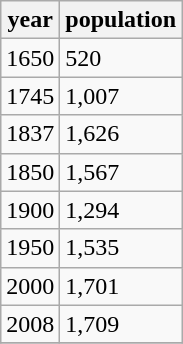<table class="wikitable">
<tr>
<th>year</th>
<th>population</th>
</tr>
<tr>
<td>1650</td>
<td>520</td>
</tr>
<tr>
<td>1745</td>
<td>1,007</td>
</tr>
<tr>
<td>1837</td>
<td>1,626</td>
</tr>
<tr>
<td>1850</td>
<td>1,567</td>
</tr>
<tr>
<td>1900</td>
<td>1,294</td>
</tr>
<tr>
<td>1950</td>
<td>1,535</td>
</tr>
<tr>
<td>2000</td>
<td>1,701</td>
</tr>
<tr>
<td>2008</td>
<td>1,709</td>
</tr>
<tr>
</tr>
</table>
